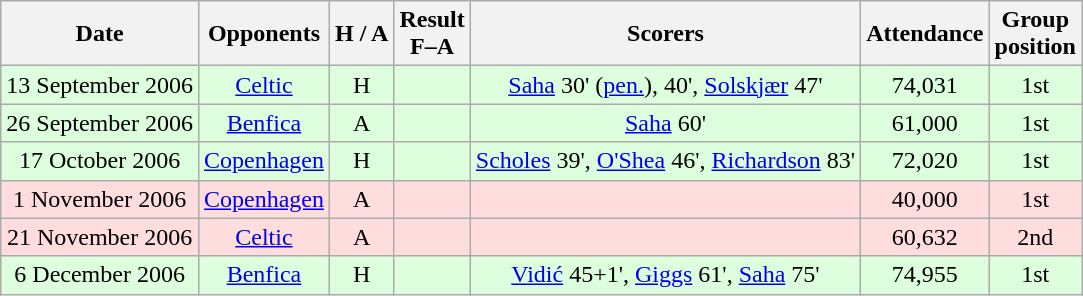<table class="wikitable" style="text-align:center">
<tr>
<th>Date</th>
<th>Opponents</th>
<th>H / A</th>
<th>Result<br>F–A</th>
<th>Scorers</th>
<th>Attendance</th>
<th>Group<br>position</th>
</tr>
<tr bgcolor="#ddffdd">
<td>13 September 2006</td>
<td><a href='#'>Celtic</a></td>
<td>H</td>
<td></td>
<td><a href='#'>Saha</a> 30' (<a href='#'>pen.</a>), 40', <a href='#'>Solskjær</a> 47'</td>
<td>74,031</td>
<td>1st</td>
</tr>
<tr bgcolor="#ddffdd">
<td>26 September 2006</td>
<td><a href='#'>Benfica</a></td>
<td>A</td>
<td></td>
<td><a href='#'>Saha</a> 60'</td>
<td>61,000</td>
<td>1st</td>
</tr>
<tr bgcolor="#ddffdd">
<td>17 October 2006</td>
<td><a href='#'>Copenhagen</a></td>
<td>H</td>
<td></td>
<td><a href='#'>Scholes</a> 39', <a href='#'>O'Shea</a> 46', <a href='#'>Richardson</a> 83'</td>
<td>72,020</td>
<td>1st</td>
</tr>
<tr bgcolor="#ffdddd">
<td>1 November 2006</td>
<td><a href='#'>Copenhagen</a></td>
<td>A</td>
<td></td>
<td></td>
<td>40,000</td>
<td>1st</td>
</tr>
<tr bgcolor="#ffdddd">
<td>21 November 2006</td>
<td><a href='#'>Celtic</a></td>
<td>A</td>
<td></td>
<td></td>
<td>60,632</td>
<td>2nd</td>
</tr>
<tr bgcolor="#ddffdd">
<td>6 December 2006</td>
<td><a href='#'>Benfica</a></td>
<td>H</td>
<td></td>
<td><a href='#'>Vidić</a> 45+1', <a href='#'>Giggs</a> 61', <a href='#'>Saha</a> 75'</td>
<td>74,955</td>
<td>1st</td>
</tr>
</table>
